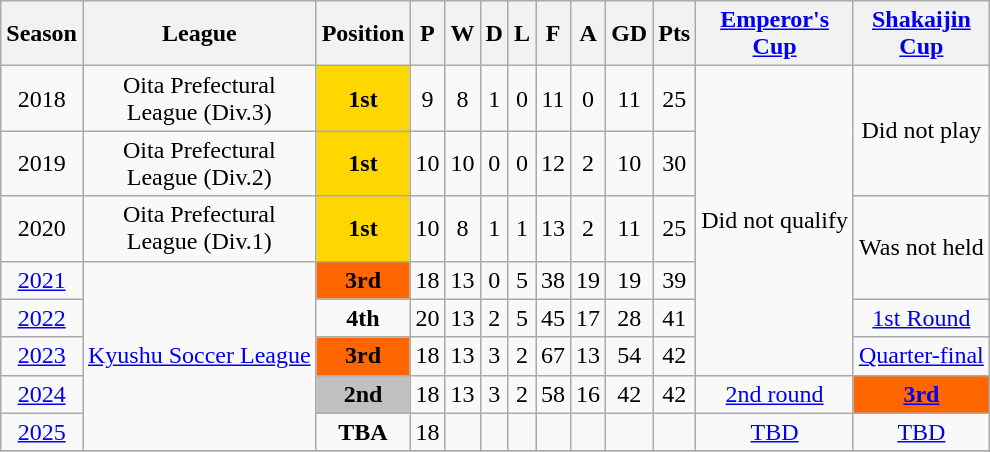<table class="wikitable" style="text-align:center;">
<tr>
<th>Season</th>
<th>League</th>
<th>Position</th>
<th>P</th>
<th>W</th>
<th>D</th>
<th>L</th>
<th>F</th>
<th>A</th>
<th>GD</th>
<th>Pts</th>
<th><a href='#'>Emperor's<br>Cup</a></th>
<th><a href='#'>Shakaijin<br>Cup</a></th>
</tr>
<tr>
<td>2018</td>
<td>Oita Prefectural<br>League (Div.3)</td>
<td bgcolor=gold><strong>1st</strong></td>
<td>9</td>
<td>8</td>
<td>1</td>
<td>0</td>
<td>11</td>
<td>0</td>
<td>11</td>
<td>25</td>
<td rowspan="6">Did not qualify</td>
<td rowspan="2">Did not play</td>
</tr>
<tr>
<td>2019</td>
<td>Oita Prefectural<br>League (Div.2)</td>
<td bgcolor=gold><strong>1st</strong></td>
<td>10</td>
<td>10</td>
<td>0</td>
<td>0</td>
<td>12</td>
<td>2</td>
<td>10</td>
<td>30</td>
</tr>
<tr>
<td>2020</td>
<td>Oita Prefectural<br>League (Div.1)</td>
<td bgcolor=gold><strong>1st</strong></td>
<td>10</td>
<td>8</td>
<td>1</td>
<td>1</td>
<td>13</td>
<td>2</td>
<td>11</td>
<td>25</td>
<td rowspan="2">Was not held</td>
</tr>
<tr>
<td><a href='#'>2021</a></td>
<td rowspan="5"><a href='#'>Kyushu Soccer League</a></td>
<td bgcolor=ff6600><strong>3rd</strong></td>
<td>18</td>
<td>13</td>
<td>0</td>
<td>5</td>
<td>38</td>
<td>19</td>
<td>19</td>
<td>39</td>
</tr>
<tr>
<td><a href='#'>2022</a></td>
<td><strong>4th</strong></td>
<td>20</td>
<td>13</td>
<td>2</td>
<td>5</td>
<td>45</td>
<td>17</td>
<td>28</td>
<td>41</td>
<td><a href='#'>1st Round</a></td>
</tr>
<tr>
<td><a href='#'>2023</a></td>
<td bgcolor=ff6600><strong>3rd</strong></td>
<td>18</td>
<td>13</td>
<td>3</td>
<td>2</td>
<td>67</td>
<td>13</td>
<td>54</td>
<td>42</td>
<td><a href='#'>Quarter-final</a></td>
</tr>
<tr>
<td><a href='#'>2024</a></td>
<td bgcolor=silver><strong>2nd</strong></td>
<td>18</td>
<td>13</td>
<td>3</td>
<td>2</td>
<td>58</td>
<td>16</td>
<td>42</td>
<td>42</td>
<td><a href='#'>2nd round</a></td>
<td bgcolor=ff6600><a href='#'><strong>3rd</strong></a></td>
</tr>
<tr>
<td><a href='#'>2025</a></td>
<td><strong>TBA</strong></td>
<td>18</td>
<td></td>
<td></td>
<td></td>
<td></td>
<td></td>
<td></td>
<td></td>
<td><a href='#'>TBD</a></td>
<td><a href='#'>TBD</a></td>
</tr>
<tr>
</tr>
</table>
